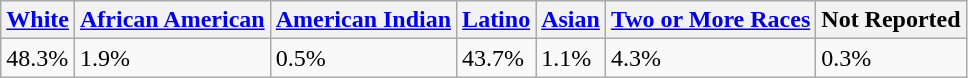<table class="wikitable">
<tr>
<th><a href='#'>White</a></th>
<th><a href='#'>African American</a></th>
<th><a href='#'>American Indian</a></th>
<th><a href='#'>Latino</a></th>
<th><a href='#'>Asian</a></th>
<th><a href='#'>Two or More Races</a></th>
<th>Not Reported</th>
</tr>
<tr>
<td>48.3%</td>
<td>1.9%</td>
<td>0.5%</td>
<td>43.7%</td>
<td>1.1%</td>
<td>4.3%</td>
<td>0.3%</td>
</tr>
</table>
